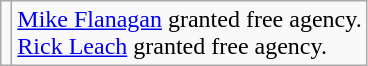<table class="wikitable">
<tr>
<td></td>
<td><a href='#'>Mike Flanagan</a> granted free agency. <br><a href='#'>Rick Leach</a> granted free agency.</td>
</tr>
</table>
